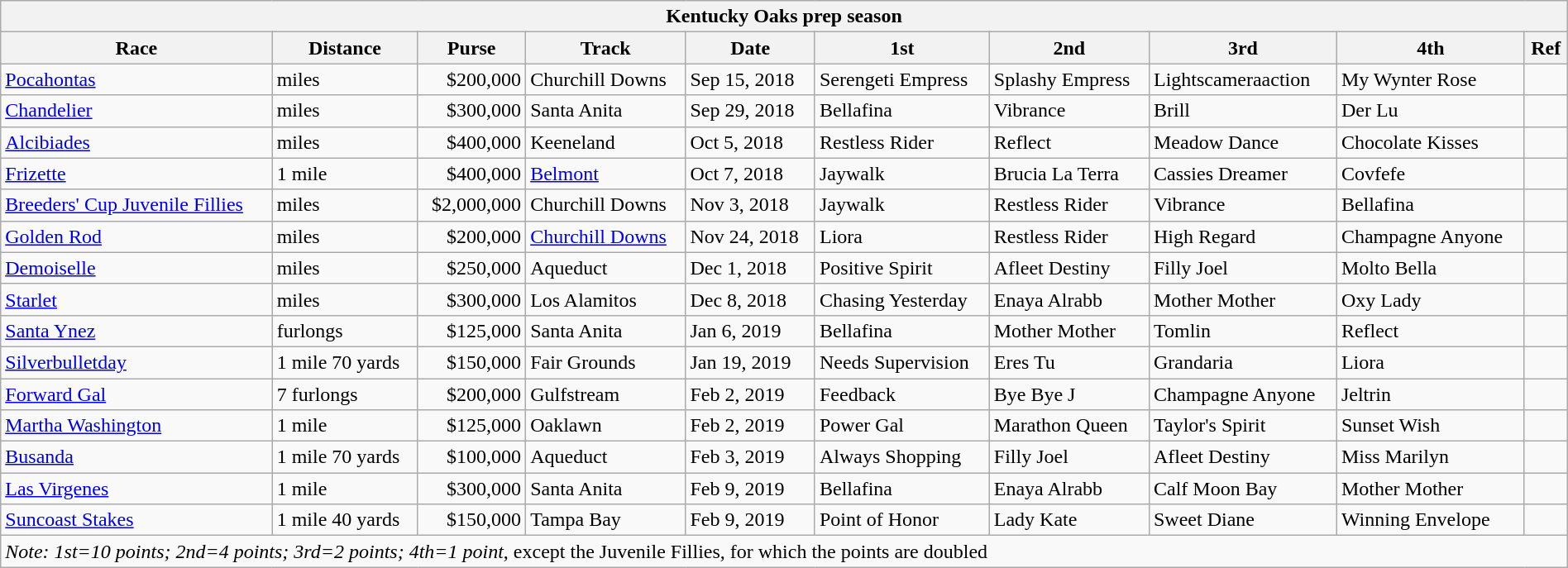<table class=wikitable style="width:100%">
<tr>
<th colspan=10>Kentucky Oaks prep season</th>
</tr>
<tr>
<th>Race</th>
<th>Distance</th>
<th>Purse</th>
<th>Track</th>
<th>Date</th>
<th>1st</th>
<th>2nd</th>
<th>3rd</th>
<th>4th</th>
<th>Ref</th>
</tr>
<tr>
<td><a href='#'>Pocahontas</a></td>
<td> miles</td>
<td align=right>$200,000</td>
<td>Churchill Downs</td>
<td>Sep 15, 2018</td>
<td>Serengeti Empress</td>
<td>Splashy Empress</td>
<td>Lightscameraaction</td>
<td>My Wynter Rose</td>
<td></td>
</tr>
<tr>
<td><a href='#'>Chandelier</a></td>
<td> miles</td>
<td align=right>$300,000</td>
<td>Santa Anita</td>
<td>Sep 29, 2018</td>
<td>Bellafina</td>
<td>Vibrance</td>
<td>Brill</td>
<td>Der Lu</td>
<td></td>
</tr>
<tr>
<td><a href='#'>Alcibiades</a></td>
<td> miles</td>
<td align=right>$400,000</td>
<td>Keeneland</td>
<td>Oct 5, 2018</td>
<td>Restless Rider</td>
<td>Reflect</td>
<td>Meadow Dance</td>
<td>Chocolate Kisses</td>
<td></td>
</tr>
<tr>
<td><a href='#'>Frizette</a></td>
<td>1 mile</td>
<td align=right>$400,000</td>
<td><a href='#'>Belmont</a></td>
<td>Oct 7, 2018</td>
<td>Jaywalk</td>
<td>Brucia La Terra</td>
<td>Cassies Dreamer</td>
<td>Covfefe</td>
<td></td>
</tr>
<tr>
<td><a href='#'>Breeders' Cup Juvenile Fillies</a></td>
<td> miles</td>
<td align=right>$2,000,000</td>
<td>Churchill Downs</td>
<td>Nov 3, 2018</td>
<td>Jaywalk</td>
<td>Restless Rider</td>
<td>Vibrance</td>
<td>Bellafina</td>
<td></td>
</tr>
<tr>
<td><a href='#'>Golden Rod</a></td>
<td> miles</td>
<td align=right>$200,000</td>
<td><a href='#'>Churchill Downs</a></td>
<td>Nov 24, 2018</td>
<td>Liora</td>
<td>Restless Rider</td>
<td>High Regard</td>
<td>Champagne Anyone</td>
<td></td>
</tr>
<tr>
<td><a href='#'>Demoiselle</a></td>
<td> miles</td>
<td align=right>$250,000</td>
<td>Aqueduct</td>
<td>Dec 1, 2018</td>
<td>Positive Spirit</td>
<td>Afleet Destiny</td>
<td>Filly Joel</td>
<td>Molto Bella</td>
<td></td>
</tr>
<tr>
<td><a href='#'>Starlet</a></td>
<td> miles</td>
<td align=right>$300,000</td>
<td>Los Alamitos</td>
<td>Dec 8, 2018</td>
<td>Chasing Yesterday</td>
<td>Enaya Alrabb</td>
<td>Mother Mother</td>
<td>Oxy Lady</td>
<td></td>
</tr>
<tr>
<td><a href='#'>Santa Ynez</a></td>
<td> furlongs</td>
<td align=right>$125,000</td>
<td>Santa Anita</td>
<td>Jan 6, 2019</td>
<td>Bellafina</td>
<td>Mother Mother</td>
<td>Tomlin</td>
<td>Reflect</td>
<td></td>
</tr>
<tr>
<td><a href='#'>Silverbulletday</a></td>
<td>1 mile 70 yards</td>
<td align=right>$150,000</td>
<td>Fair Grounds</td>
<td>Jan 19, 2019</td>
<td>Needs Supervision</td>
<td>Eres Tu</td>
<td>Grandaria</td>
<td>Liora</td>
<td></td>
</tr>
<tr>
<td><a href='#'>Forward Gal</a></td>
<td>7 furlongs</td>
<td align=right>$200,000</td>
<td>Gulfstream</td>
<td>Feb 2, 2019</td>
<td>Feedback</td>
<td>Bye Bye J</td>
<td>Champagne Anyone</td>
<td>Jeltrin</td>
<td></td>
</tr>
<tr>
<td><a href='#'>Martha Washington</a></td>
<td>1 mile</td>
<td align=right>$125,000</td>
<td>Oaklawn</td>
<td>Feb 2, 2019</td>
<td>Power Gal</td>
<td>Marathon Queen</td>
<td>Taylor's Spirit</td>
<td>Sunset Wish</td>
<td></td>
</tr>
<tr>
<td><a href='#'>Busanda</a></td>
<td>1 mile 70 yards</td>
<td align=right>$100,000</td>
<td>Aqueduct</td>
<td>Feb 3, 2019</td>
<td>Always Shopping</td>
<td>Filly Joel</td>
<td>Afleet Destiny</td>
<td>Miss Marilyn</td>
<td></td>
</tr>
<tr>
<td><a href='#'>Las Virgenes</a></td>
<td>1 mile</td>
<td align=right>$300,000</td>
<td>Santa Anita</td>
<td>Feb 9, 2019</td>
<td>Bellafina</td>
<td>Enaya Alrabb</td>
<td>Calf Moon Bay</td>
<td>Mother Mother</td>
<td></td>
</tr>
<tr>
<td><a href='#'>Suncoast Stakes</a></td>
<td>1 mile 40 yards</td>
<td align=right>$150,000</td>
<td>Tampa Bay</td>
<td>Feb 9, 2019</td>
<td>Point of Honor</td>
<td>Lady Kate</td>
<td>Sweet Diane</td>
<td>Winning Envelope</td>
<td></td>
</tr>
<tr>
<td colspan=10><em>Note: 1st=10 points; 2nd=4 points; 3rd=2 points; 4th=1 point</em>, except the Juvenile Fillies, for which the points are doubled</td>
</tr>
</table>
